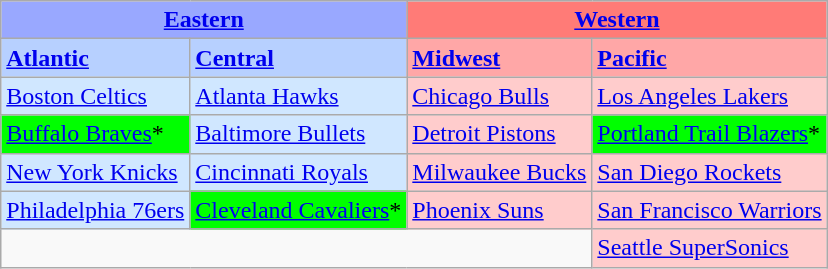<table class="wikitable">
<tr>
<th colspan="2" style="background-color: #99A8FF;"><a href='#'>Eastern</a></th>
<th colspan="2" style="background-color: #FF7B77;"><a href='#'>Western</a></th>
</tr>
<tr>
<td style="background-color: #B7D0FF;"><strong><a href='#'>Atlantic</a></strong></td>
<td style="background-color: #B7D0FF;"><strong><a href='#'>Central</a></strong></td>
<td style="background-color: #FFA7A7;"><strong><a href='#'>Midwest</a></strong></td>
<td style="background-color: #FFA7A7;"><strong><a href='#'>Pacific</a></strong></td>
</tr>
<tr>
<td style="background-color: #D0E7FF;"><a href='#'>Boston Celtics</a></td>
<td style="background-color: #D0E7FF;"><a href='#'>Atlanta Hawks</a></td>
<td style="background-color: #FFCCCC;"><a href='#'>Chicago Bulls</a></td>
<td style="background-color: #FFCCCC;"><a href='#'>Los Angeles Lakers</a></td>
</tr>
<tr>
<td style="background-color: #00FF00;"><a href='#'>Buffalo Braves</a>*</td>
<td style="background-color: #D0E7FF;"><a href='#'>Baltimore Bullets</a></td>
<td style="background-color: #FFCCCC;"><a href='#'>Detroit Pistons</a></td>
<td style="background-color: #00FF00;"><a href='#'>Portland Trail Blazers</a>*</td>
</tr>
<tr>
<td style="background-color: #D0E7FF;"><a href='#'>New York Knicks</a></td>
<td style="background-color: #D0E7FF;"><a href='#'>Cincinnati Royals</a></td>
<td style="background-color: #FFCCCC;"><a href='#'>Milwaukee Bucks</a></td>
<td style="background-color: #FFCCCC;"><a href='#'>San Diego Rockets</a></td>
</tr>
<tr>
<td style="background-color: #D0E7FF;"><a href='#'>Philadelphia 76ers</a></td>
<td style="background-color: #00FF00;"><a href='#'>Cleveland Cavaliers</a>*</td>
<td style="background-color: #FFCCCC;"><a href='#'>Phoenix Suns</a></td>
<td style="background-color: #FFCCCC;"><a href='#'>San Francisco Warriors</a></td>
</tr>
<tr>
<td colspan="3"> </td>
<td style="background-color: #FFCCCC;"><a href='#'>Seattle SuperSonics</a></td>
</tr>
</table>
